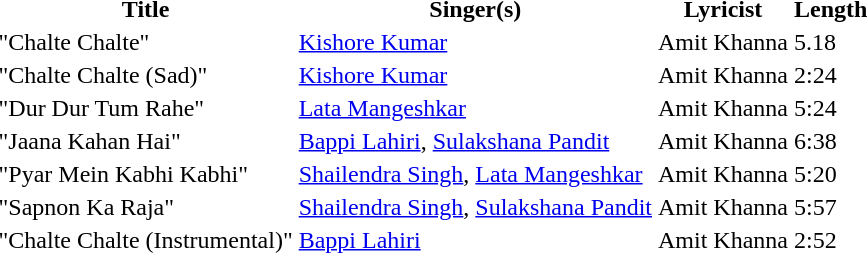<table class=" wiki table">
<tr>
<th>Title</th>
<th>Singer(s)</th>
<th>Lyricist</th>
<th>Length</th>
</tr>
<tr>
<td>"Chalte Chalte"</td>
<td><a href='#'>Kishore Kumar</a></td>
<td>Amit Khanna</td>
<td>5.18</td>
</tr>
<tr>
<td>"Chalte Chalte (Sad)"</td>
<td><a href='#'>Kishore Kumar</a></td>
<td>Amit Khanna</td>
<td>2:24</td>
</tr>
<tr>
<td>"Dur Dur Tum Rahe"</td>
<td><a href='#'>Lata Mangeshkar</a></td>
<td>Amit Khanna</td>
<td>5:24</td>
</tr>
<tr>
<td>"Jaana Kahan Hai"</td>
<td><a href='#'>Bappi Lahiri</a>, <a href='#'>Sulakshana Pandit</a></td>
<td>Amit Khanna</td>
<td>6:38</td>
</tr>
<tr>
<td>"Pyar Mein Kabhi Kabhi"</td>
<td><a href='#'>Shailendra Singh</a>, <a href='#'>Lata Mangeshkar</a></td>
<td>Amit Khanna</td>
<td>5:20</td>
</tr>
<tr>
<td>"Sapnon Ka Raja"</td>
<td><a href='#'>Shailendra Singh</a>, <a href='#'>Sulakshana Pandit</a></td>
<td>Amit Khanna</td>
<td>5:57</td>
</tr>
<tr>
<td>"Chalte Chalte (Instrumental)"</td>
<td><a href='#'>Bappi Lahiri</a></td>
<td>Amit Khanna</td>
<td>2:52</td>
</tr>
</table>
